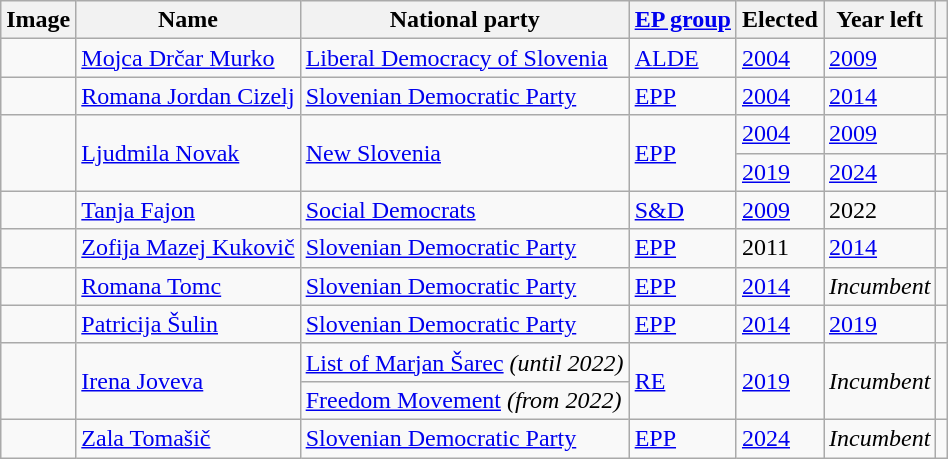<table class="sortable wikitable">
<tr>
<th>Image</th>
<th>Name</th>
<th>National party</th>
<th><a href='#'>EP group</a></th>
<th>Elected</th>
<th>Year left</th>
<th></th>
</tr>
<tr>
<td></td>
<td><a href='#'>Mojca Drčar Murko</a></td>
<td> <a href='#'>Liberal Democracy of Slovenia</a></td>
<td> <a href='#'>ALDE</a></td>
<td><a href='#'>2004</a></td>
<td><a href='#'>2009</a></td>
<td></td>
</tr>
<tr>
<td></td>
<td><a href='#'>Romana Jordan Cizelj</a></td>
<td> <a href='#'>Slovenian Democratic Party</a></td>
<td> <a href='#'>EPP</a></td>
<td><a href='#'>2004</a></td>
<td><a href='#'>2014</a></td>
<td></td>
</tr>
<tr>
<td rowspan="2"></td>
<td rowspan="2"><a href='#'>Ljudmila Novak</a></td>
<td rowspan="2"> <a href='#'>New Slovenia</a></td>
<td rowspan="2"> <a href='#'>EPP</a></td>
<td><a href='#'>2004</a></td>
<td><a href='#'>2009</a></td>
<td></td>
</tr>
<tr>
<td><a href='#'>2019</a></td>
<td><a href='#'>2024</a></td>
<td></td>
</tr>
<tr>
<td></td>
<td><a href='#'>Tanja Fajon</a></td>
<td> <a href='#'>Social Democrats</a></td>
<td> <a href='#'>S&D</a></td>
<td><a href='#'>2009</a></td>
<td>2022</td>
<td></td>
</tr>
<tr>
<td></td>
<td><a href='#'>Zofija Mazej Kukovič</a></td>
<td> <a href='#'>Slovenian Democratic Party</a></td>
<td> <a href='#'>EPP</a></td>
<td>2011</td>
<td><a href='#'>2014</a></td>
<td></td>
</tr>
<tr>
<td></td>
<td><a href='#'>Romana Tomc</a></td>
<td> <a href='#'>Slovenian Democratic Party</a></td>
<td> <a href='#'>EPP</a></td>
<td><a href='#'>2014</a></td>
<td><em>Incumbent</em></td>
<td></td>
</tr>
<tr>
<td></td>
<td><a href='#'>Patricija Šulin</a></td>
<td> <a href='#'>Slovenian Democratic Party</a></td>
<td> <a href='#'>EPP</a></td>
<td><a href='#'>2014</a></td>
<td><a href='#'>2019</a></td>
<td></td>
</tr>
<tr>
<td rowspan="2"></td>
<td rowspan="2"><a href='#'>Irena Joveva</a></td>
<td> <a href='#'>List of Marjan Šarec</a> <em>(until 2022)</em></td>
<td rowspan="2"> <a href='#'>RE</a></td>
<td rowspan="2"><a href='#'>2019</a></td>
<td rowspan="2"><em>Incumbent</em></td>
<td rowspan="2"></td>
</tr>
<tr>
<td> <a href='#'>Freedom Movement</a> <em>(from 2022)</em></td>
</tr>
<tr>
<td></td>
<td><a href='#'>Zala Tomašič</a></td>
<td> <a href='#'>Slovenian Democratic Party</a></td>
<td> <a href='#'>EPP</a></td>
<td><a href='#'>2024</a></td>
<td><em>Incumbent</em></td>
<td></td>
</tr>
</table>
